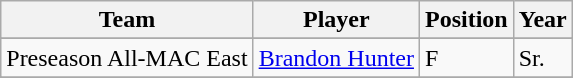<table class="wikitable" border="1">
<tr align=center>
<th style= >Team</th>
<th style= >Player</th>
<th style= >Position</th>
<th style= >Year</th>
</tr>
<tr align="center">
</tr>
<tr>
<td>Preseason All-MAC East</td>
<td><a href='#'>Brandon Hunter</a></td>
<td>F</td>
<td>Sr.</td>
</tr>
<tr>
</tr>
<tr>
</tr>
</table>
